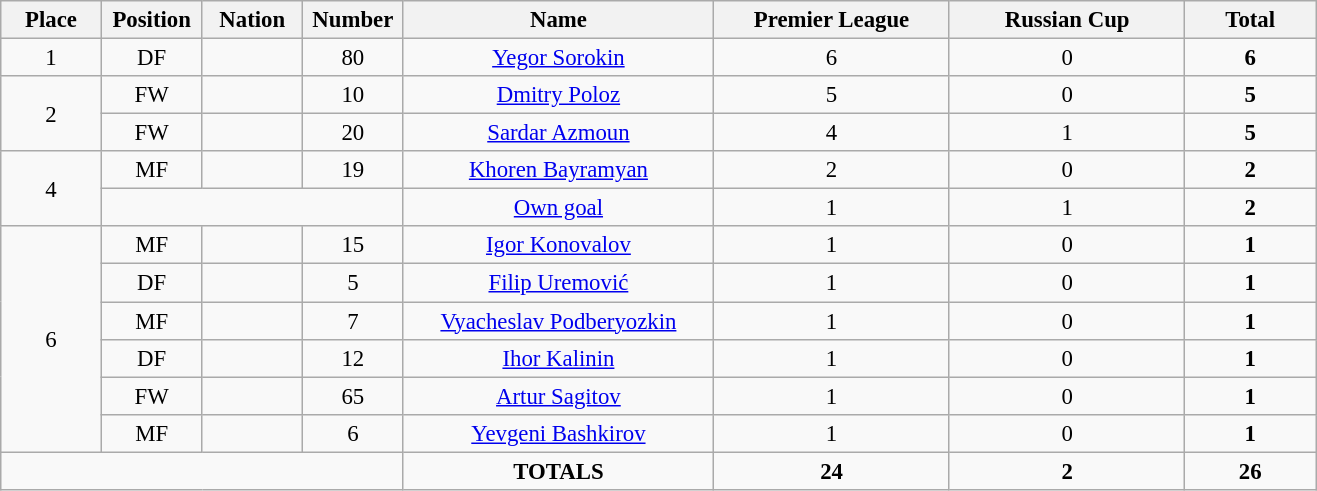<table class="wikitable" style="font-size: 95%; text-align: center;">
<tr>
<th width=60>Place</th>
<th width=60>Position</th>
<th width=60>Nation</th>
<th width=60>Number</th>
<th width=200>Name</th>
<th width=150>Premier League</th>
<th width=150>Russian Cup</th>
<th width=80><strong>Total</strong></th>
</tr>
<tr>
<td>1</td>
<td>DF</td>
<td></td>
<td>80</td>
<td><a href='#'>Yegor Sorokin</a></td>
<td>6</td>
<td>0</td>
<td><strong>6</strong></td>
</tr>
<tr>
<td rowspan="2">2</td>
<td>FW</td>
<td></td>
<td>10</td>
<td><a href='#'>Dmitry Poloz</a></td>
<td>5</td>
<td>0</td>
<td><strong>5</strong></td>
</tr>
<tr>
<td>FW</td>
<td></td>
<td>20</td>
<td><a href='#'>Sardar Azmoun</a></td>
<td>4</td>
<td>1</td>
<td><strong>5</strong></td>
</tr>
<tr>
<td rowspan="2">4</td>
<td>MF</td>
<td></td>
<td>19</td>
<td><a href='#'>Khoren Bayramyan</a></td>
<td>2</td>
<td>0</td>
<td><strong>2</strong></td>
</tr>
<tr>
<td colspan="3"></td>
<td><a href='#'>Own goal</a></td>
<td>1</td>
<td>1</td>
<td><strong>2</strong></td>
</tr>
<tr>
<td rowspan="6">6</td>
<td>MF</td>
<td></td>
<td>15</td>
<td><a href='#'>Igor Konovalov</a></td>
<td>1</td>
<td>0</td>
<td><strong>1</strong></td>
</tr>
<tr>
<td>DF</td>
<td></td>
<td>5</td>
<td><a href='#'>Filip Uremović</a></td>
<td>1</td>
<td>0</td>
<td><strong>1</strong></td>
</tr>
<tr>
<td>MF</td>
<td></td>
<td>7</td>
<td><a href='#'>Vyacheslav Podberyozkin</a></td>
<td>1</td>
<td>0</td>
<td><strong>1</strong></td>
</tr>
<tr>
<td>DF</td>
<td></td>
<td>12</td>
<td><a href='#'>Ihor Kalinin</a></td>
<td>1</td>
<td>0</td>
<td><strong>1</strong></td>
</tr>
<tr>
<td>FW</td>
<td></td>
<td>65</td>
<td><a href='#'>Artur Sagitov</a></td>
<td>1</td>
<td>0</td>
<td><strong>1</strong></td>
</tr>
<tr>
<td>MF</td>
<td></td>
<td>6</td>
<td><a href='#'>Yevgeni Bashkirov</a></td>
<td>1</td>
<td>0</td>
<td><strong>1</strong></td>
</tr>
<tr>
<td colspan="4"></td>
<td><strong>TOTALS</strong></td>
<td><strong>24</strong></td>
<td><strong>2</strong></td>
<td><strong>26</strong></td>
</tr>
</table>
